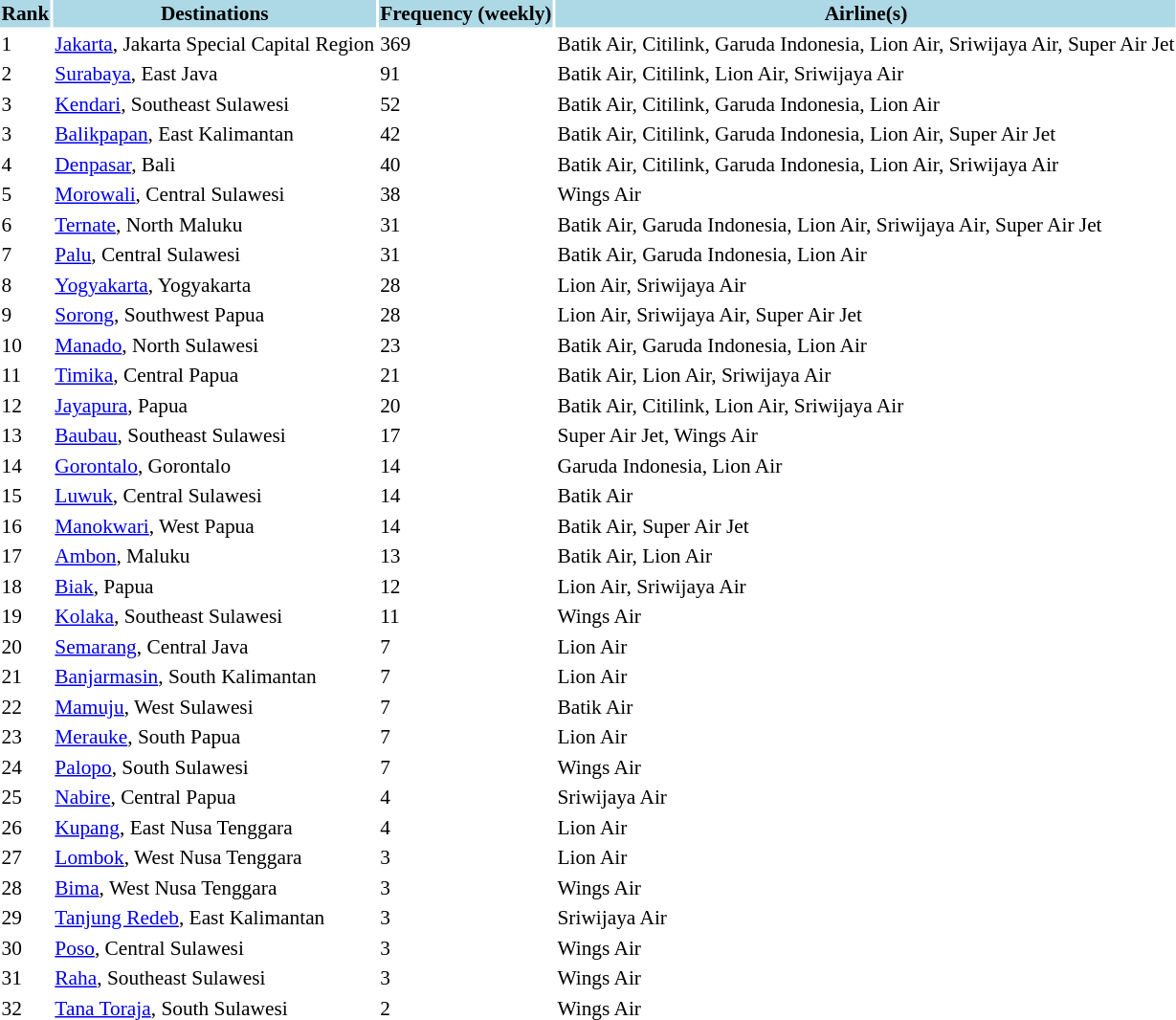<table class="sortable" style="font-size:89%; align=center;">
<tr style="background:lightblue;">
<th>Rank</th>
<th>Destinations</th>
<th>Frequency (weekly)</th>
<th>Airline(s)</th>
</tr>
<tr>
<td>1</td>
<td> <a href='#'>Jakarta</a>, Jakarta Special Capital Region</td>
<td>369</td>
<td>Batik Air, Citilink, Garuda Indonesia, Lion Air, Sriwijaya Air, Super Air Jet</td>
</tr>
<tr>
<td>2</td>
<td> <a href='#'>Surabaya</a>, East Java</td>
<td>91</td>
<td>Batik Air, Citilink, Lion Air, Sriwijaya Air</td>
</tr>
<tr>
<td>3</td>
<td> <a href='#'>Kendari</a>, Southeast Sulawesi</td>
<td>52</td>
<td>Batik Air, Citilink, Garuda Indonesia, Lion Air</td>
</tr>
<tr>
<td>3</td>
<td> <a href='#'>Balikpapan</a>, East Kalimantan</td>
<td>42</td>
<td>Batik Air, Citilink, Garuda Indonesia, Lion Air, Super Air Jet</td>
</tr>
<tr>
<td>4</td>
<td> <a href='#'>Denpasar</a>, Bali</td>
<td>40</td>
<td>Batik Air, Citilink, Garuda Indonesia, Lion Air, Sriwijaya Air</td>
</tr>
<tr>
<td>5</td>
<td> <a href='#'>Morowali</a>, Central Sulawesi</td>
<td>38</td>
<td>Wings Air</td>
</tr>
<tr>
<td>6</td>
<td> <a href='#'>Ternate</a>, North Maluku</td>
<td>31</td>
<td>Batik Air, Garuda Indonesia, Lion Air, Sriwijaya Air, Super Air Jet</td>
</tr>
<tr>
<td>7</td>
<td> <a href='#'>Palu</a>, Central Sulawesi</td>
<td>31</td>
<td>Batik Air, Garuda Indonesia, Lion Air</td>
</tr>
<tr>
<td>8</td>
<td> <a href='#'>Yogyakarta</a>, Yogyakarta</td>
<td>28</td>
<td>Lion Air, Sriwijaya Air</td>
</tr>
<tr>
<td>9</td>
<td> <a href='#'>Sorong</a>, Southwest Papua</td>
<td>28</td>
<td>Lion Air, Sriwijaya Air, Super Air Jet</td>
</tr>
<tr>
<td>10</td>
<td> <a href='#'>Manado</a>, North Sulawesi</td>
<td>23</td>
<td>Batik Air, Garuda Indonesia, Lion Air</td>
</tr>
<tr>
<td>11</td>
<td> <a href='#'>Timika</a>, Central Papua</td>
<td>21</td>
<td>Batik Air, Lion Air, Sriwijaya Air</td>
</tr>
<tr>
<td>12</td>
<td> <a href='#'>Jayapura</a>, Papua</td>
<td>20</td>
<td>Batik Air, Citilink, Lion Air, Sriwijaya Air</td>
</tr>
<tr>
<td>13</td>
<td> <a href='#'>Baubau</a>, Southeast Sulawesi</td>
<td>17</td>
<td>Super Air Jet, Wings Air</td>
</tr>
<tr>
<td>14</td>
<td> <a href='#'>Gorontalo</a>, Gorontalo</td>
<td>14</td>
<td>Garuda Indonesia, Lion Air</td>
</tr>
<tr>
<td>15</td>
<td> <a href='#'>Luwuk</a>, Central Sulawesi</td>
<td>14</td>
<td>Batik Air</td>
</tr>
<tr>
<td>16</td>
<td> <a href='#'>Manokwari</a>, West Papua</td>
<td>14</td>
<td>Batik Air, Super Air Jet</td>
</tr>
<tr>
<td>17</td>
<td> <a href='#'>Ambon</a>, Maluku</td>
<td>13</td>
<td>Batik Air, Lion Air</td>
</tr>
<tr>
<td>18</td>
<td> <a href='#'>Biak</a>, Papua</td>
<td>12</td>
<td>Lion Air, Sriwijaya Air</td>
</tr>
<tr>
<td>19</td>
<td> <a href='#'>Kolaka</a>, Southeast Sulawesi</td>
<td>11</td>
<td>Wings Air</td>
</tr>
<tr>
<td>20</td>
<td> <a href='#'>Semarang</a>, Central Java</td>
<td>7</td>
<td>Lion Air</td>
</tr>
<tr>
<td>21</td>
<td> <a href='#'>Banjarmasin</a>, South Kalimantan</td>
<td>7</td>
<td>Lion Air</td>
</tr>
<tr>
<td>22</td>
<td> <a href='#'>Mamuju</a>, West Sulawesi</td>
<td>7</td>
<td>Batik Air</td>
</tr>
<tr>
<td>23</td>
<td> <a href='#'>Merauke</a>, South  Papua</td>
<td>7</td>
<td>Lion Air</td>
</tr>
<tr>
<td>24</td>
<td> <a href='#'>Palopo</a>, South Sulawesi</td>
<td>7</td>
<td>Wings Air</td>
</tr>
<tr>
<td>25</td>
<td> <a href='#'>Nabire</a>, Central Papua</td>
<td>4</td>
<td>Sriwijaya Air</td>
</tr>
<tr>
<td>26</td>
<td> <a href='#'>Kupang</a>, East Nusa Tenggara</td>
<td>4</td>
<td>Lion Air</td>
</tr>
<tr>
<td>27</td>
<td> <a href='#'>Lombok</a>, West Nusa Tenggara</td>
<td>3</td>
<td>Lion Air</td>
</tr>
<tr>
<td>28</td>
<td> <a href='#'>Bima</a>, West Nusa Tenggara</td>
<td>3</td>
<td>Wings Air</td>
</tr>
<tr>
<td>29</td>
<td> <a href='#'>Tanjung Redeb</a>, East Kalimantan</td>
<td>3</td>
<td>Sriwijaya Air</td>
</tr>
<tr>
<td>30</td>
<td> <a href='#'>Poso</a>, Central Sulawesi</td>
<td>3</td>
<td>Wings Air</td>
</tr>
<tr>
<td>31</td>
<td> <a href='#'>Raha</a>, Southeast Sulawesi</td>
<td>3</td>
<td>Wings Air</td>
</tr>
<tr>
<td>32</td>
<td> <a href='#'>Tana Toraja</a>, South Sulawesi</td>
<td>2</td>
<td>Wings Air</td>
</tr>
<tr>
</tr>
</table>
